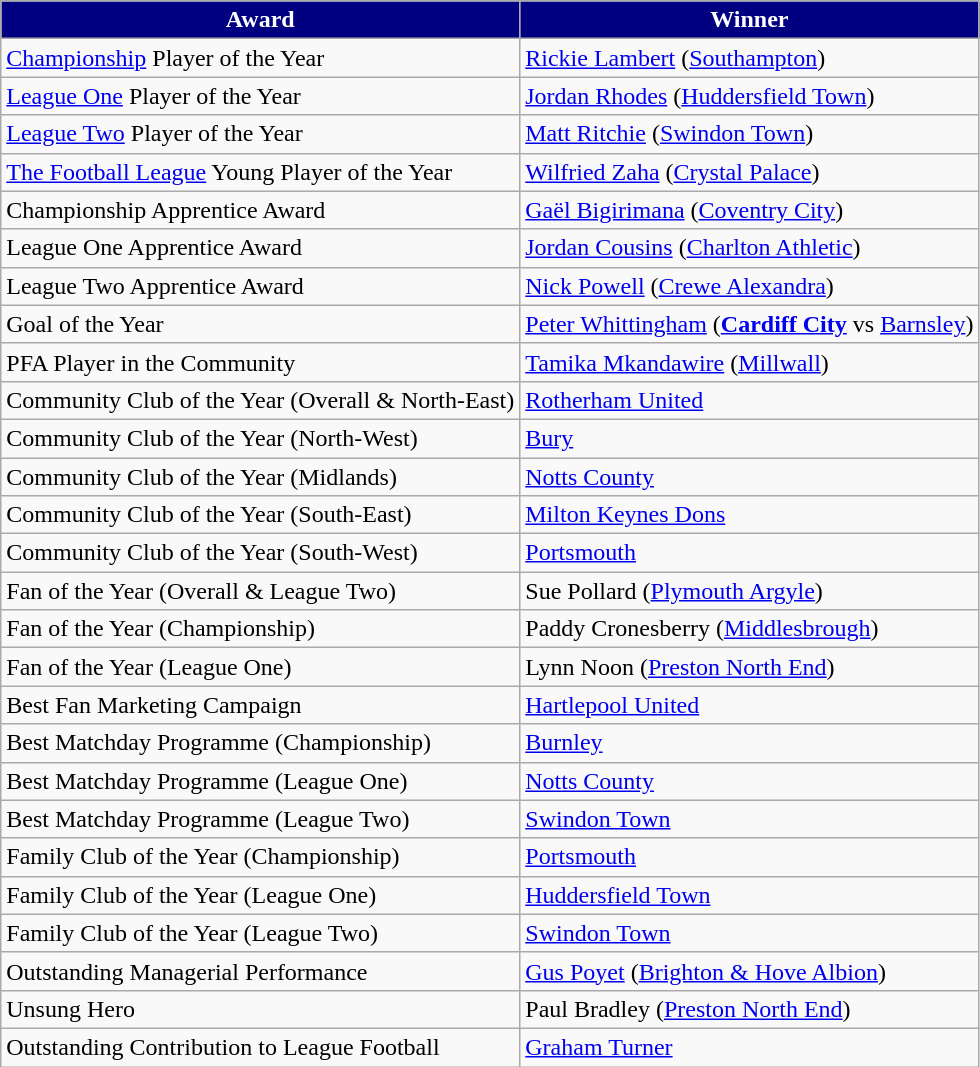<table class="wikitable">
<tr>
<th style="background-color: navy; color: white;">Award</th>
<th style="background-color: navy; color: white;">Winner</th>
</tr>
<tr>
<td><a href='#'>Championship</a> Player of the Year</td>
<td><a href='#'>Rickie Lambert</a> (<a href='#'>Southampton</a>)</td>
</tr>
<tr>
<td><a href='#'>League One</a> Player of the Year</td>
<td><a href='#'>Jordan Rhodes</a> (<a href='#'>Huddersfield Town</a>)</td>
</tr>
<tr>
<td><a href='#'>League Two</a> Player of the Year</td>
<td><a href='#'>Matt Ritchie</a> (<a href='#'>Swindon Town</a>)</td>
</tr>
<tr>
<td><a href='#'>The Football League</a> Young Player of the Year</td>
<td><a href='#'>Wilfried Zaha</a> (<a href='#'>Crystal Palace</a>)</td>
</tr>
<tr>
<td>Championship Apprentice Award</td>
<td><a href='#'>Gaël Bigirimana</a> (<a href='#'>Coventry City</a>)</td>
</tr>
<tr>
<td>League One Apprentice Award</td>
<td><a href='#'>Jordan Cousins</a> (<a href='#'>Charlton Athletic</a>)</td>
</tr>
<tr>
<td>League Two Apprentice Award</td>
<td><a href='#'>Nick Powell</a> (<a href='#'>Crewe Alexandra</a>)</td>
</tr>
<tr>
<td>Goal of the Year</td>
<td><a href='#'>Peter Whittingham</a> (<strong><a href='#'>Cardiff City</a></strong> vs <a href='#'>Barnsley</a>)</td>
</tr>
<tr>
<td>PFA Player in the Community</td>
<td><a href='#'>Tamika Mkandawire</a> (<a href='#'>Millwall</a>)</td>
</tr>
<tr>
<td>Community Club of the Year (Overall & North-East)</td>
<td><a href='#'>Rotherham United</a></td>
</tr>
<tr>
<td>Community Club of the Year (North-West)</td>
<td><a href='#'>Bury</a></td>
</tr>
<tr>
<td>Community Club of the Year (Midlands)</td>
<td><a href='#'>Notts County</a></td>
</tr>
<tr>
<td>Community Club of the Year (South-East)</td>
<td><a href='#'>Milton Keynes Dons</a></td>
</tr>
<tr>
<td>Community Club of the Year (South-West)</td>
<td><a href='#'>Portsmouth</a></td>
</tr>
<tr>
<td>Fan of the Year (Overall & League Two)</td>
<td>Sue Pollard (<a href='#'>Plymouth Argyle</a>)</td>
</tr>
<tr>
<td>Fan of the Year (Championship)</td>
<td>Paddy Cronesberry (<a href='#'>Middlesbrough</a>)</td>
</tr>
<tr>
<td>Fan of the Year (League One)</td>
<td>Lynn Noon (<a href='#'>Preston North End</a>)</td>
</tr>
<tr>
<td>Best Fan Marketing Campaign</td>
<td><a href='#'>Hartlepool United</a></td>
</tr>
<tr>
<td>Best Matchday Programme (Championship)</td>
<td><a href='#'>Burnley</a></td>
</tr>
<tr>
<td>Best Matchday Programme (League One)</td>
<td><a href='#'>Notts County</a></td>
</tr>
<tr>
<td>Best Matchday Programme (League Two)</td>
<td><a href='#'>Swindon Town</a></td>
</tr>
<tr>
<td>Family Club of the Year (Championship)</td>
<td><a href='#'>Portsmouth</a></td>
</tr>
<tr>
<td>Family Club of the Year (League One)</td>
<td><a href='#'>Huddersfield Town</a></td>
</tr>
<tr>
<td>Family Club of the Year (League Two)</td>
<td><a href='#'>Swindon Town</a></td>
</tr>
<tr>
<td>Outstanding Managerial Performance</td>
<td><a href='#'>Gus Poyet</a> (<a href='#'>Brighton & Hove Albion</a>)</td>
</tr>
<tr>
<td>Unsung Hero</td>
<td>Paul Bradley (<a href='#'>Preston North End</a>)</td>
</tr>
<tr>
<td>Outstanding Contribution to League Football</td>
<td><a href='#'>Graham Turner</a></td>
</tr>
</table>
